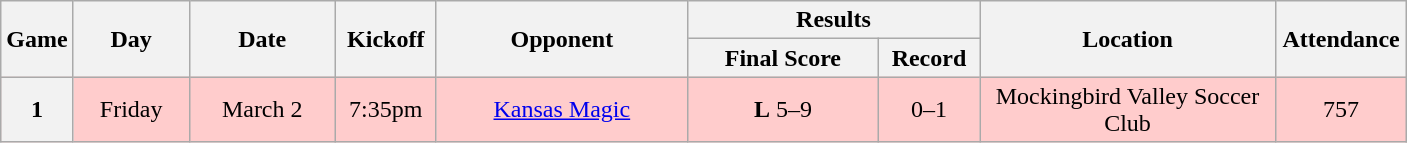<table class="wikitable">
<tr>
<th rowspan="2" width="40">Game</th>
<th rowspan="2" width="70">Day</th>
<th rowspan="2" width="90">Date</th>
<th rowspan="2" width="60">Kickoff</th>
<th rowspan="2" width="160">Opponent</th>
<th colspan="2" width="180">Results</th>
<th rowspan="2" width="190">Location</th>
<th rowspan="2" width="80">Attendance</th>
</tr>
<tr>
<th width="120">Final Score</th>
<th width="60">Record</th>
</tr>
<tr align="center" bgcolor="#FFCCCC">
<th>1</th>
<td>Friday</td>
<td>March 2</td>
<td>7:35pm</td>
<td><a href='#'>Kansas Magic</a></td>
<td><strong>L</strong> 5–9</td>
<td>0–1</td>
<td>Mockingbird Valley Soccer Club</td>
<td>757</td>
</tr>
</table>
